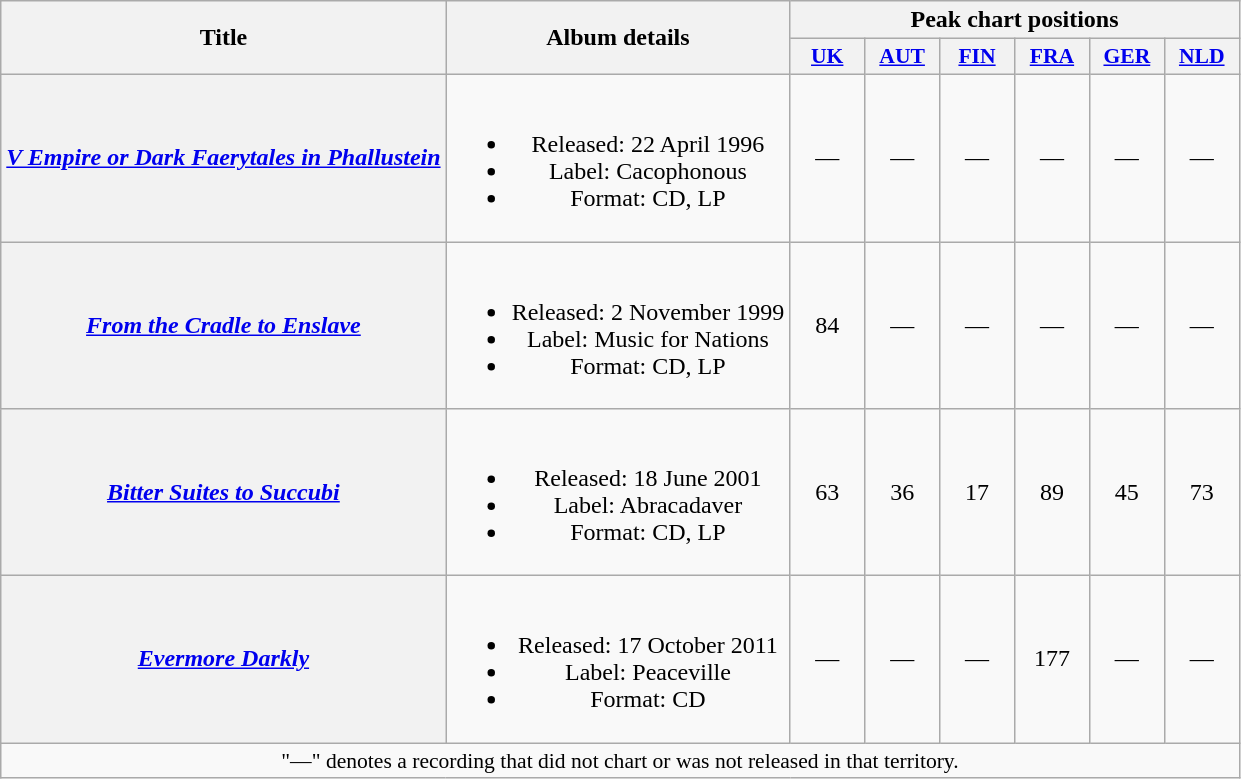<table class="wikitable plainrowheaders" style="text-align:center;">
<tr>
<th scope="col" rowspan="2">Title</th>
<th scope="col" rowspan="2">Album details</th>
<th scope="col" colspan="6">Peak chart positions</th>
</tr>
<tr>
<th scope="col" style="width:3em;font-size:90%;"><a href='#'>UK</a><br></th>
<th scope="col" style="width:3em;font-size:90%;"><a href='#'>AUT</a><br></th>
<th scope="col" style="width:3em;font-size:90%;"><a href='#'>FIN</a><br></th>
<th scope="col" style="width:3em;font-size:90%;"><a href='#'>FRA</a><br></th>
<th scope="col" style="width:3em;font-size:90%;"><a href='#'>GER</a><br></th>
<th scope="col" style="width:3em;font-size:90%;"><a href='#'>NLD</a><br></th>
</tr>
<tr>
<th scope="row"><em><a href='#'>V Empire or Dark Faerytales in Phallustein</a></em></th>
<td><br><ul><li>Released: 22 April 1996</li><li>Label: Cacophonous</li><li>Format: CD, LP</li></ul></td>
<td>—</td>
<td>—</td>
<td>—</td>
<td>—</td>
<td>—</td>
<td>—</td>
</tr>
<tr>
<th scope="row"><em><a href='#'>From the Cradle to Enslave</a></em></th>
<td><br><ul><li>Released: 2 November 1999</li><li>Label: Music for Nations</li><li>Format: CD, LP</li></ul></td>
<td>84</td>
<td>—</td>
<td>—</td>
<td>—</td>
<td>—</td>
<td>—</td>
</tr>
<tr>
<th scope="row"><em><a href='#'>Bitter Suites to Succubi</a></em></th>
<td><br><ul><li>Released: 18 June 2001</li><li>Label: Abracadaver</li><li>Format: CD, LP</li></ul></td>
<td>63</td>
<td>36</td>
<td>17</td>
<td>89</td>
<td>45</td>
<td>73</td>
</tr>
<tr>
<th scope="row"><em><a href='#'>Evermore Darkly</a></em></th>
<td><br><ul><li>Released: 17 October 2011</li><li>Label: Peaceville</li><li>Format: CD</li></ul></td>
<td>—</td>
<td>—</td>
<td>—</td>
<td>177</td>
<td>—</td>
<td>—</td>
</tr>
<tr>
<td colspan="10" style="font-size:90%">"—" denotes a recording that did not chart or was not released in that territory.</td>
</tr>
</table>
